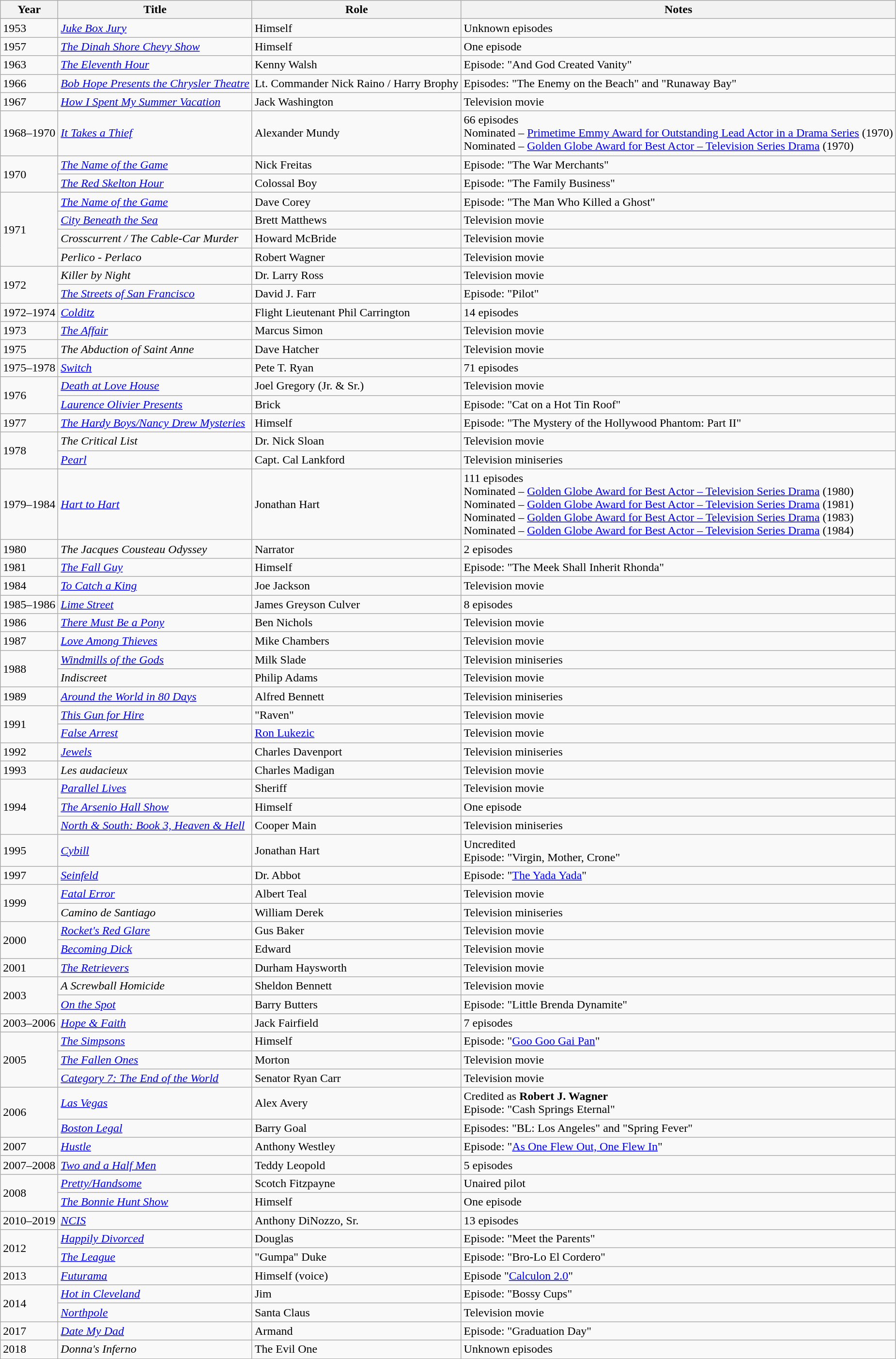<table class="wikitable sortable">
<tr>
<th>Year</th>
<th>Title</th>
<th>Role</th>
<th>Notes</th>
</tr>
<tr>
<td>1953</td>
<td><em><a href='#'>Juke Box Jury</a></em></td>
<td>Himself</td>
<td>Unknown episodes</td>
</tr>
<tr>
<td>1957</td>
<td><em><a href='#'>The Dinah Shore Chevy Show</a></em></td>
<td>Himself</td>
<td>One episode</td>
</tr>
<tr>
<td>1963</td>
<td><em><a href='#'>The Eleventh Hour</a></em></td>
<td>Kenny Walsh</td>
<td>Episode: "And God Created Vanity"</td>
</tr>
<tr>
<td>1966</td>
<td><em><a href='#'>Bob Hope Presents the Chrysler Theatre</a></em></td>
<td>Lt. Commander Nick Raino / Harry Brophy</td>
<td>Episodes: "The Enemy on the Beach" and "Runaway Bay"</td>
</tr>
<tr>
<td>1967</td>
<td><em><a href='#'>How I Spent My Summer Vacation</a></em></td>
<td>Jack Washington</td>
<td>Television movie</td>
</tr>
<tr>
<td>1968–1970</td>
<td><em><a href='#'>It Takes a Thief</a></em></td>
<td>Alexander Mundy</td>
<td>66 episodes<br>Nominated – <a href='#'>Primetime Emmy Award for Outstanding Lead Actor in a Drama Series</a> (1970)<br>Nominated – <a href='#'>Golden Globe Award for Best Actor – Television Series Drama</a> (1970)</td>
</tr>
<tr>
<td rowspan="2">1970</td>
<td><em><a href='#'>The Name of the Game</a></em></td>
<td>Nick Freitas</td>
<td>Episode: "The War Merchants"</td>
</tr>
<tr>
<td><em><a href='#'>The Red Skelton Hour</a></em></td>
<td>Colossal Boy</td>
<td>Episode: "The Family Business"</td>
</tr>
<tr>
<td rowspan="4">1971</td>
<td><em><a href='#'>The Name of the Game</a></em></td>
<td>Dave Corey</td>
<td>Episode: "The Man Who Killed a Ghost"</td>
</tr>
<tr>
<td><em><a href='#'>City Beneath the Sea</a></em></td>
<td>Brett Matthews</td>
<td>Television movie</td>
</tr>
<tr>
<td><em>Crosscurrent / The Cable-Car Murder</em></td>
<td>Howard McBride</td>
<td>Television movie</td>
</tr>
<tr>
<td><em>Perlico - Perlaco</em></td>
<td>Robert Wagner</td>
<td>Television movie</td>
</tr>
<tr>
<td rowspan="2">1972</td>
<td><em>Killer by Night</em></td>
<td>Dr. Larry Ross</td>
<td>Television movie</td>
</tr>
<tr>
<td><em><a href='#'>The Streets of San Francisco</a></em></td>
<td>David J. Farr</td>
<td>Episode: "Pilot"</td>
</tr>
<tr>
<td>1972–1974</td>
<td><em><a href='#'>Colditz</a></em></td>
<td>Flight Lieutenant Phil Carrington</td>
<td>14 episodes</td>
</tr>
<tr>
<td>1973</td>
<td><em><a href='#'>The Affair</a></em></td>
<td>Marcus Simon</td>
<td>Television movie</td>
</tr>
<tr>
<td>1975</td>
<td><em>The Abduction of Saint Anne</em></td>
<td>Dave Hatcher</td>
<td>Television movie</td>
</tr>
<tr>
<td>1975–1978</td>
<td><em><a href='#'>Switch</a></em></td>
<td>Pete T. Ryan</td>
<td>71 episodes</td>
</tr>
<tr>
<td rowspan="2">1976</td>
<td><em><a href='#'>Death at Love House</a></em></td>
<td>Joel Gregory (Jr. & Sr.)</td>
<td>Television movie</td>
</tr>
<tr>
<td><em><a href='#'>Laurence Olivier Presents</a></em></td>
<td>Brick</td>
<td>Episode: "Cat on a Hot Tin Roof"</td>
</tr>
<tr>
<td>1977</td>
<td><em><a href='#'>The Hardy Boys/Nancy Drew Mysteries</a></em></td>
<td>Himself</td>
<td>Episode: "The Mystery of the Hollywood Phantom: Part II"</td>
</tr>
<tr>
<td rowspan="2">1978</td>
<td><em>The Critical List</em></td>
<td>Dr. Nick Sloan</td>
<td>Television movie</td>
</tr>
<tr>
<td><em><a href='#'>Pearl</a></em></td>
<td>Capt. Cal Lankford</td>
<td>Television miniseries</td>
</tr>
<tr>
<td>1979–1984</td>
<td><em><a href='#'>Hart to Hart</a></em></td>
<td>Jonathan Hart</td>
<td>111 episodes<br>Nominated – <a href='#'>Golden Globe Award for Best Actor – Television Series Drama</a> (1980)<br>Nominated – <a href='#'>Golden Globe Award for Best Actor – Television Series Drama</a> (1981)<br>Nominated – <a href='#'>Golden Globe Award for Best Actor – Television Series Drama</a> (1983)<br>Nominated – <a href='#'>Golden Globe Award for Best Actor – Television Series Drama</a> (1984)</td>
</tr>
<tr>
<td>1980</td>
<td><em>The Jacques Cousteau Odyssey</em></td>
<td>Narrator</td>
<td>2 episodes</td>
</tr>
<tr>
<td>1981</td>
<td><em><a href='#'>The Fall Guy</a></em></td>
<td>Himself</td>
<td>Episode: "The Meek Shall Inherit Rhonda"</td>
</tr>
<tr>
<td>1984</td>
<td><em><a href='#'>To Catch a King</a></em></td>
<td>Joe Jackson</td>
<td>Television movie</td>
</tr>
<tr>
<td>1985–1986</td>
<td><em><a href='#'>Lime Street</a></em></td>
<td>James Greyson Culver</td>
<td>8 episodes</td>
</tr>
<tr>
<td>1986</td>
<td><em><a href='#'>There Must Be a Pony</a></em></td>
<td>Ben Nichols</td>
<td>Television movie</td>
</tr>
<tr>
<td>1987</td>
<td><em><a href='#'>Love Among Thieves</a></em></td>
<td>Mike Chambers</td>
<td>Television movie</td>
</tr>
<tr>
<td rowspan="2">1988</td>
<td><em><a href='#'>Windmills of the Gods</a></em></td>
<td>Milk Slade</td>
<td>Television miniseries</td>
</tr>
<tr>
<td><em>Indiscreet</em></td>
<td>Philip Adams</td>
<td>Television movie</td>
</tr>
<tr>
<td>1989</td>
<td><em><a href='#'>Around the World in 80 Days</a></em></td>
<td>Alfred Bennett</td>
<td>Television miniseries</td>
</tr>
<tr>
<td rowspan="2">1991</td>
<td><em><a href='#'>This Gun for Hire</a></em></td>
<td>"Raven"</td>
<td>Television movie</td>
</tr>
<tr>
<td><em><a href='#'>False Arrest</a></em></td>
<td><a href='#'>Ron Lukezic</a></td>
<td>Television movie</td>
</tr>
<tr>
<td>1992</td>
<td><em><a href='#'>Jewels</a></em></td>
<td>Charles Davenport</td>
<td>Television miniseries</td>
</tr>
<tr>
<td>1993</td>
<td><em>Les audacieux</em></td>
<td>Charles Madigan</td>
<td>Television movie</td>
</tr>
<tr>
<td rowspan="3">1994</td>
<td><em><a href='#'>Parallel Lives</a></em></td>
<td>Sheriff</td>
<td>Television movie</td>
</tr>
<tr>
<td><em><a href='#'>The Arsenio Hall Show</a></em></td>
<td>Himself</td>
<td>One episode</td>
</tr>
<tr>
<td><em><a href='#'>North & South: Book 3, Heaven & Hell</a></em></td>
<td>Cooper Main</td>
<td>Television miniseries</td>
</tr>
<tr>
<td>1995</td>
<td><em><a href='#'>Cybill</a></em></td>
<td>Jonathan Hart</td>
<td>Uncredited<br>Episode: "Virgin, Mother, Crone"</td>
</tr>
<tr>
<td>1997</td>
<td><em><a href='#'>Seinfeld</a></em></td>
<td>Dr. Abbot</td>
<td>Episode: "<a href='#'>The Yada Yada</a>"</td>
</tr>
<tr>
<td rowspan="2">1999</td>
<td><em><a href='#'>Fatal Error</a></em></td>
<td>Albert Teal</td>
<td>Television movie</td>
</tr>
<tr>
<td><em>Camino de Santiago</em></td>
<td>William Derek</td>
<td>Television miniseries</td>
</tr>
<tr>
<td rowspan="2">2000</td>
<td><em><a href='#'>Rocket's Red Glare</a></em></td>
<td>Gus Baker</td>
<td>Television movie</td>
</tr>
<tr>
<td><em><a href='#'>Becoming Dick</a></em></td>
<td>Edward</td>
<td>Television movie</td>
</tr>
<tr>
<td>2001</td>
<td><em><a href='#'>The Retrievers</a></em></td>
<td>Durham Haysworth</td>
<td>Television movie</td>
</tr>
<tr>
<td rowspan="2">2003</td>
<td><em>A Screwball Homicide</em></td>
<td>Sheldon Bennett</td>
<td>Television movie</td>
</tr>
<tr>
<td><em><a href='#'>On the Spot</a></em></td>
<td>Barry Butters</td>
<td>Episode: "Little Brenda Dynamite"</td>
</tr>
<tr>
<td>2003–2006</td>
<td><em><a href='#'>Hope & Faith</a></em></td>
<td>Jack Fairfield</td>
<td>7 episodes</td>
</tr>
<tr>
<td rowspan="3">2005</td>
<td><em><a href='#'>The Simpsons</a></em></td>
<td>Himself</td>
<td>Episode: "<a href='#'>Goo Goo Gai Pan</a>"</td>
</tr>
<tr>
<td><em><a href='#'>The Fallen Ones</a></em></td>
<td>Morton</td>
<td>Television movie</td>
</tr>
<tr>
<td><em><a href='#'>Category 7: The End of the World</a></em></td>
<td>Senator Ryan Carr</td>
<td>Television movie</td>
</tr>
<tr>
<td rowspan="2">2006</td>
<td><em><a href='#'>Las Vegas</a></em></td>
<td>Alex Avery</td>
<td>Credited as <strong>Robert J. Wagner</strong><br>Episode: "Cash Springs Eternal"</td>
</tr>
<tr>
<td><em><a href='#'>Boston Legal</a></em></td>
<td>Barry Goal</td>
<td>Episodes: "BL: Los Angeles" and "Spring Fever"</td>
</tr>
<tr>
<td>2007</td>
<td><em><a href='#'>Hustle</a></em></td>
<td>Anthony Westley</td>
<td>Episode: "<a href='#'>As One Flew Out, One Flew In</a>"</td>
</tr>
<tr>
<td>2007–2008</td>
<td><em><a href='#'>Two and a Half Men</a></em></td>
<td>Teddy Leopold</td>
<td>5 episodes</td>
</tr>
<tr>
<td rowspan="2">2008</td>
<td><em><a href='#'>Pretty/Handsome</a></em></td>
<td>Scotch Fitzpayne</td>
<td>Unaired pilot</td>
</tr>
<tr>
<td><em><a href='#'>The Bonnie Hunt Show</a></em></td>
<td>Himself</td>
<td>One episode</td>
</tr>
<tr>
<td>2010–2019</td>
<td><em><a href='#'>NCIS</a></em></td>
<td>Anthony DiNozzo, Sr.</td>
<td>13 episodes</td>
</tr>
<tr>
<td rowspan="2">2012</td>
<td><em><a href='#'>Happily Divorced</a></em></td>
<td>Douglas</td>
<td>Episode: "Meet the Parents"</td>
</tr>
<tr>
<td><em><a href='#'>The League</a></em></td>
<td>"Gumpa" Duke</td>
<td>Episode: "Bro-Lo El Cordero"</td>
</tr>
<tr>
<td>2013</td>
<td><em><a href='#'>Futurama</a></em></td>
<td>Himself (voice)</td>
<td>Episode "<a href='#'>Calculon 2.0</a>"</td>
</tr>
<tr>
<td rowspan="2">2014</td>
<td><em><a href='#'>Hot in Cleveland</a></em></td>
<td>Jim</td>
<td>Episode: "Bossy Cups"</td>
</tr>
<tr>
<td><em><a href='#'>Northpole</a></em></td>
<td>Santa Claus</td>
<td>Television movie</td>
</tr>
<tr>
<td>2017</td>
<td><em><a href='#'>Date My Dad</a></em></td>
<td>Armand</td>
<td>Episode: "Graduation Day"</td>
</tr>
<tr>
<td>2018</td>
<td><em>Donna's Inferno</em></td>
<td>The Evil One</td>
<td>Unknown episodes</td>
</tr>
</table>
